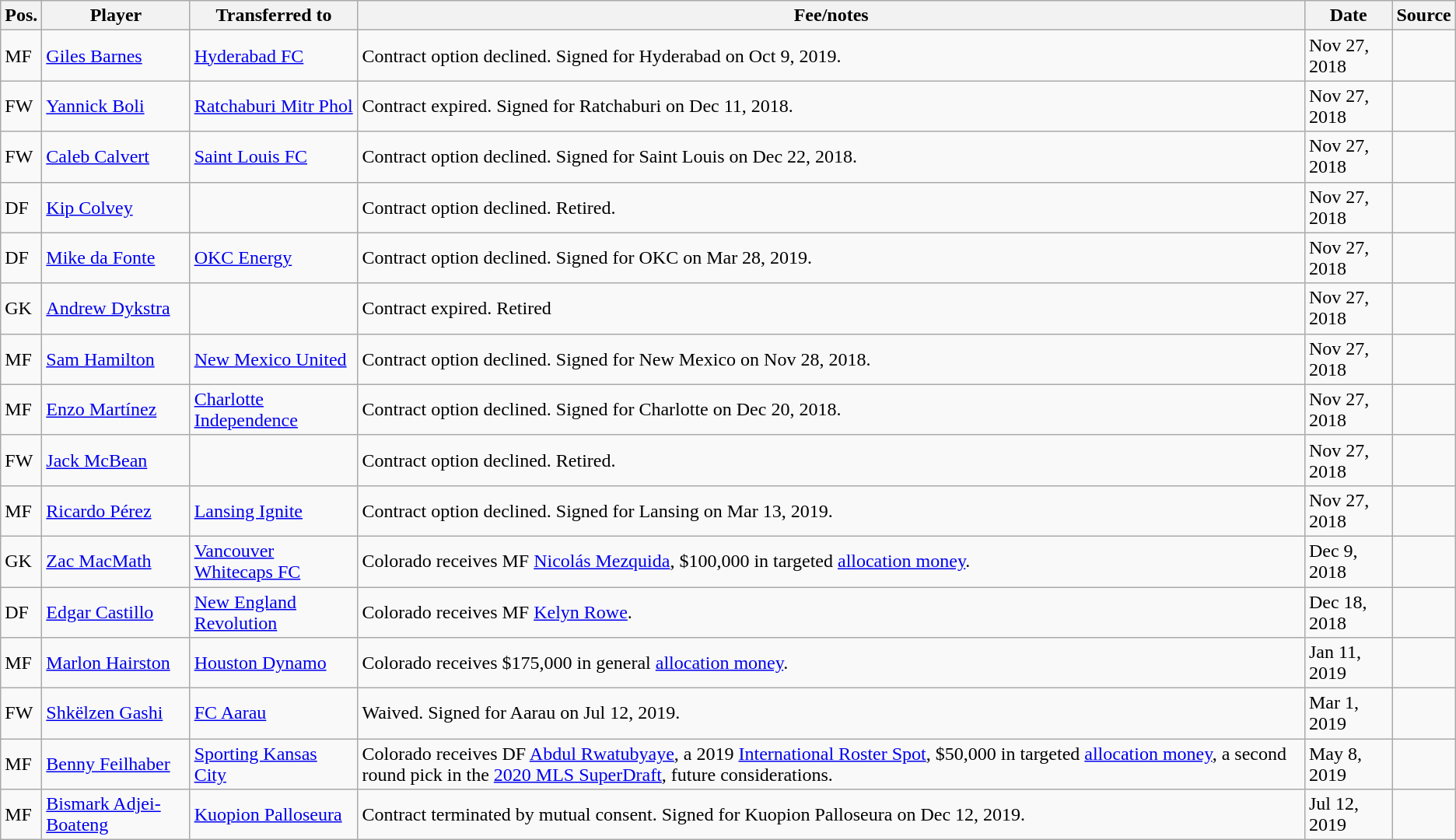<table class="wikitable sortable" style="text-align: left">
<tr>
<th><strong>Pos.</strong></th>
<th><strong>Player</strong></th>
<th><strong>Transferred to</strong></th>
<th><strong>Fee/notes</strong></th>
<th><strong>Date</strong></th>
<th><strong>Source</strong></th>
</tr>
<tr>
<td>MF</td>
<td> <a href='#'>Giles Barnes</a></td>
<td> <a href='#'>Hyderabad FC</a></td>
<td>Contract option declined. Signed for Hyderabad on Oct 9, 2019.</td>
<td>Nov 27, 2018</td>
<td align=center></td>
</tr>
<tr>
<td>FW</td>
<td> <a href='#'>Yannick Boli</a></td>
<td> <a href='#'>Ratchaburi Mitr Phol</a></td>
<td>Contract expired. Signed for Ratchaburi on Dec 11, 2018.</td>
<td>Nov 27, 2018</td>
<td align=center></td>
</tr>
<tr>
<td>FW</td>
<td> <a href='#'>Caleb Calvert</a></td>
<td> <a href='#'>Saint Louis FC</a></td>
<td>Contract option declined. Signed for Saint Louis on Dec 22, 2018.</td>
<td>Nov 27, 2018</td>
<td align=center></td>
</tr>
<tr>
<td>DF</td>
<td> <a href='#'>Kip Colvey</a></td>
<td></td>
<td>Contract option declined. Retired.</td>
<td>Nov 27, 2018</td>
<td align=center></td>
</tr>
<tr>
<td>DF</td>
<td> <a href='#'>Mike da Fonte</a></td>
<td> <a href='#'>OKC Energy</a></td>
<td>Contract option declined. Signed for OKC on Mar 28, 2019.</td>
<td>Nov 27, 2018</td>
<td align=center></td>
</tr>
<tr>
<td>GK</td>
<td> <a href='#'>Andrew Dykstra</a></td>
<td></td>
<td>Contract expired. Retired</td>
<td>Nov 27, 2018</td>
<td align=center></td>
</tr>
<tr>
<td>MF</td>
<td> <a href='#'>Sam Hamilton</a></td>
<td> <a href='#'>New Mexico United</a></td>
<td>Contract option declined. Signed for New Mexico on Nov 28, 2018.</td>
<td>Nov 27, 2018</td>
<td align=center></td>
</tr>
<tr>
<td>MF</td>
<td> <a href='#'>Enzo Martínez</a></td>
<td> <a href='#'>Charlotte Independence</a></td>
<td>Contract option declined. Signed for Charlotte on Dec 20, 2018.</td>
<td>Nov 27, 2018</td>
<td align=center></td>
</tr>
<tr>
<td>FW</td>
<td> <a href='#'>Jack McBean</a></td>
<td></td>
<td>Contract option declined. Retired.</td>
<td>Nov 27, 2018</td>
<td align=center></td>
</tr>
<tr>
<td>MF</td>
<td> <a href='#'>Ricardo Pérez</a></td>
<td> <a href='#'>Lansing Ignite</a></td>
<td>Contract option declined. Signed for Lansing on Mar 13, 2019.</td>
<td>Nov 27, 2018</td>
<td align=center></td>
</tr>
<tr>
<td>GK</td>
<td> <a href='#'>Zac MacMath</a></td>
<td> <a href='#'>Vancouver Whitecaps FC</a></td>
<td>Colorado receives MF <a href='#'>Nicolás Mezquida</a>, $100,000 in targeted <a href='#'>allocation money</a>.</td>
<td>Dec 9, 2018</td>
<td align=center></td>
</tr>
<tr>
<td>DF</td>
<td> <a href='#'>Edgar Castillo</a></td>
<td> <a href='#'>New England Revolution</a></td>
<td>Colorado receives MF <a href='#'>Kelyn Rowe</a>.</td>
<td>Dec 18, 2018</td>
<td align=center></td>
</tr>
<tr>
<td>MF</td>
<td> <a href='#'>Marlon Hairston</a></td>
<td> <a href='#'>Houston Dynamo</a></td>
<td>Colorado receives $175,000 in general <a href='#'>allocation money</a>.</td>
<td>Jan 11, 2019</td>
<td align=center></td>
</tr>
<tr>
<td>FW</td>
<td> <a href='#'>Shkëlzen Gashi</a></td>
<td> <a href='#'>FC Aarau</a></td>
<td>Waived. Signed for Aarau on Jul 12, 2019.</td>
<td>Mar 1, 2019</td>
<td align=center></td>
</tr>
<tr>
<td>MF</td>
<td> <a href='#'>Benny Feilhaber</a></td>
<td> <a href='#'>Sporting Kansas City</a></td>
<td>Colorado receives DF <a href='#'>Abdul Rwatubyaye</a>, a 2019 <a href='#'>International Roster Spot</a>, $50,000 in targeted <a href='#'>allocation money</a>, a second round pick in the <a href='#'>2020 MLS SuperDraft</a>, future considerations.</td>
<td>May 8, 2019</td>
<td align=center></td>
</tr>
<tr>
<td>MF</td>
<td> <a href='#'>Bismark Adjei-Boateng</a></td>
<td> <a href='#'>Kuopion Palloseura</a></td>
<td>Contract terminated by mutual consent. Signed for Kuopion Palloseura on Dec 12, 2019.</td>
<td>Jul 12, 2019</td>
<td align=center></td>
</tr>
</table>
